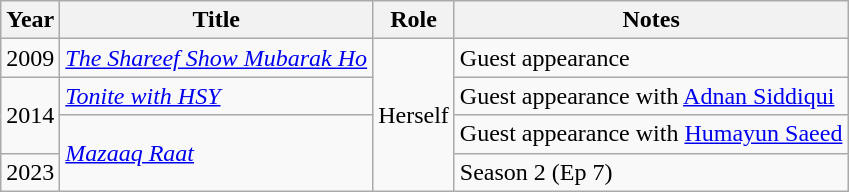<table class="wikitable">
<tr>
<th>Year</th>
<th>Title</th>
<th>Role</th>
<th>Notes</th>
</tr>
<tr>
<td>2009</td>
<td><em><a href='#'>The Shareef Show Mubarak Ho</a></em></td>
<td rowspan="4">Herself</td>
<td>Guest appearance</td>
</tr>
<tr>
<td rowspan="2">2014</td>
<td><em><a href='#'>Tonite with HSY</a></em></td>
<td>Guest appearance with <a href='#'>Adnan Siddiqui</a></td>
</tr>
<tr>
<td rowspan="2"><em><a href='#'>Mazaaq Raat</a></em></td>
<td>Guest appearance with <a href='#'>Humayun Saeed</a></td>
</tr>
<tr>
<td>2023</td>
<td>Season 2 (Ep 7)</td>
</tr>
</table>
